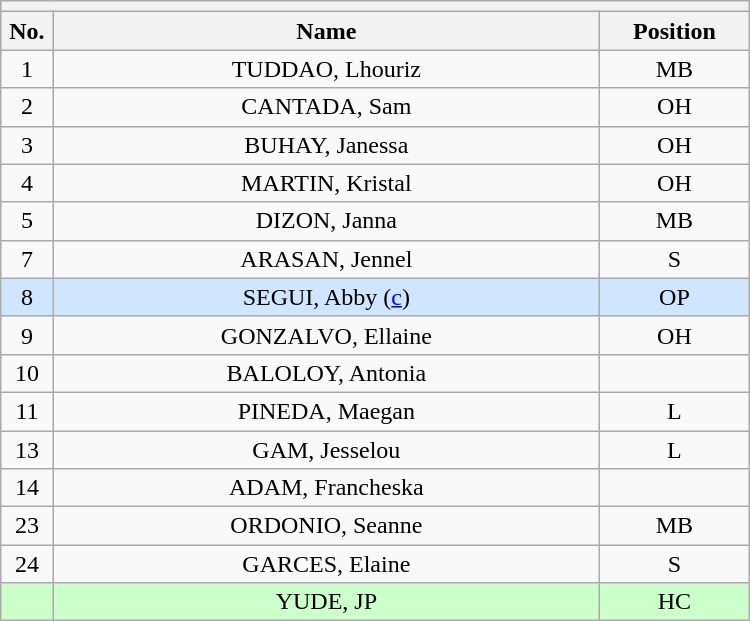<table class="wikitable mw-collapsible mw-collapsed" style="text-align:center; width:500px; border:none">
<tr>
<th style="text-align:center" colspan="3"></th>
</tr>
<tr>
<th style="width:7%">No.</th>
<th>Name</th>
<th style="width:20%">Position</th>
</tr>
<tr>
<td>1</td>
<td>TUDDAO, Lhouriz</td>
<td>MB</td>
</tr>
<tr>
<td>2</td>
<td>CANTADA, Sam</td>
<td>OH</td>
</tr>
<tr>
<td>3</td>
<td>BUHAY, Janessa</td>
<td>OH</td>
</tr>
<tr>
<td>4</td>
<td>MARTIN, Kristal</td>
<td>OH</td>
</tr>
<tr>
<td>5</td>
<td>DIZON, Janna</td>
<td>MB</td>
</tr>
<tr>
<td>7</td>
<td>ARASAN, Jennel</td>
<td>S</td>
</tr>
<tr bgcolor=#D0E6FF>
<td>8</td>
<td>SEGUI, Abby (<a href='#'>c</a>)</td>
<td>OP</td>
</tr>
<tr>
<td>9</td>
<td>GONZALVO, Ellaine</td>
<td>OH</td>
</tr>
<tr>
<td>10</td>
<td>BALOLOY, Antonia</td>
<td></td>
</tr>
<tr>
<td>11</td>
<td>PINEDA, Maegan</td>
<td>L</td>
</tr>
<tr>
<td>13</td>
<td>GAM, Jesselou</td>
<td>L</td>
</tr>
<tr>
<td>14</td>
<td>ADAM, Francheska</td>
<td></td>
</tr>
<tr>
<td>23</td>
<td>ORDONIO, Seanne</td>
<td>MB</td>
</tr>
<tr>
<td>24</td>
<td>GARCES, Elaine</td>
<td>S</td>
</tr>
<tr bgcolor=#CCFFCC>
<td></td>
<td>YUDE, JP</td>
<td>HC</td>
</tr>
</table>
